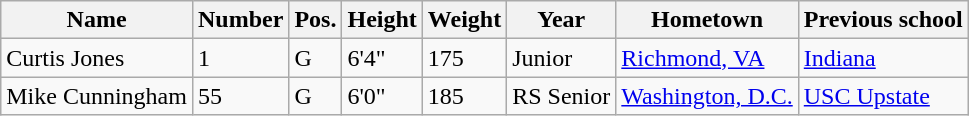<table class="wikitable sortable" border="1">
<tr>
<th>Name</th>
<th>Number</th>
<th>Pos.</th>
<th>Height</th>
<th>Weight</th>
<th>Year</th>
<th>Hometown</th>
<th class="unsortable">Previous school</th>
</tr>
<tr>
<td>Curtis Jones</td>
<td>1</td>
<td>G</td>
<td>6'4"</td>
<td>175</td>
<td>Junior</td>
<td><a href='#'>Richmond, VA</a></td>
<td><a href='#'>Indiana</a></td>
</tr>
<tr>
<td>Mike Cunningham</td>
<td>55</td>
<td>G</td>
<td>6'0"</td>
<td>185</td>
<td>RS Senior</td>
<td><a href='#'>Washington, D.C.</a></td>
<td><a href='#'>USC Upstate</a></td>
</tr>
</table>
